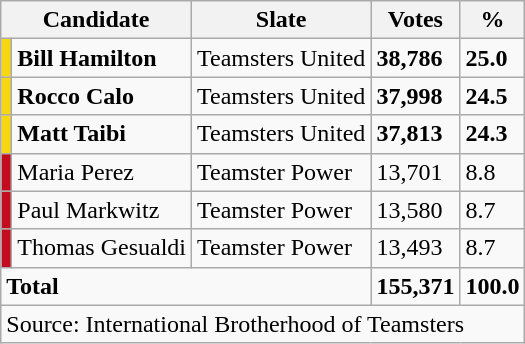<table class="wikitable defaultright col1left col2left col3left">
<tr>
<th colspan=2>Candidate</th>
<th>Slate</th>
<th>Votes</th>
<th>%</th>
</tr>
<tr>
<td style="background: #F7D612"></td>
<td><strong>Bill Hamilton</strong></td>
<td style="white-space: nowrap">Teamsters United</td>
<td><strong>38,786</strong></td>
<td><strong>25.0</strong></td>
</tr>
<tr>
<td style="background: #F7D612"></td>
<td><strong>Rocco Calo</strong></td>
<td>Teamsters United</td>
<td><strong>37,998</strong></td>
<td><strong>24.5</strong></td>
</tr>
<tr>
<td style="background: #F7D612"></td>
<td><strong>Matt Taibi</strong></td>
<td>Teamsters United</td>
<td><strong>37,813</strong></td>
<td><strong>24.3</strong></td>
</tr>
<tr>
<td style="background: #C40C1F"></td>
<td>Maria Perez</td>
<td>Teamster Power</td>
<td>13,701</td>
<td>8.8</td>
</tr>
<tr>
<td style="background: #C40C1F"></td>
<td>Paul Markwitz</td>
<td>Teamster Power</td>
<td>13,580</td>
<td>8.7</td>
</tr>
<tr>
<td style="background: #C40C1F"></td>
<td>Thomas Gesualdi</td>
<td>Teamster Power</td>
<td>13,493</td>
<td>8.7</td>
</tr>
<tr style="font-weight: bold">
<td colspan=3>Total</td>
<td style="text-align: right">155,371</td>
<td style="text-align: right">100.0</td>
</tr>
<tr>
<td colspan=5>Source: International Brotherhood of Teamsters</td>
</tr>
</table>
